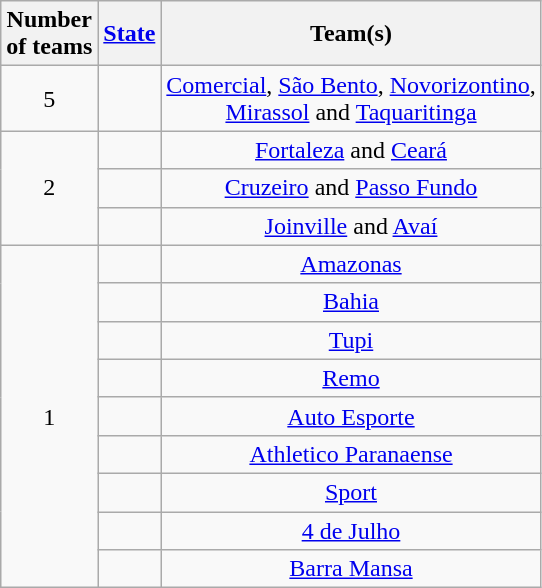<table class="wikitable" style="text-align:center">
<tr>
<th>Number<br>of teams</th>
<th><a href='#'>State</a></th>
<th>Team(s)</th>
</tr>
<tr>
<td>5</td>
<td align="left"></td>
<td><a href='#'>Comercial</a>, <a href='#'>São Bento</a>, <a href='#'>Novorizontino</a>,<br><a href='#'>Mirassol</a> and <a href='#'>Taquaritinga</a></td>
</tr>
<tr>
<td rowspan=3>2</td>
<td align="left"></td>
<td><a href='#'>Fortaleza</a> and <a href='#'>Ceará</a></td>
</tr>
<tr>
<td align="left"></td>
<td><a href='#'>Cruzeiro</a> and <a href='#'>Passo Fundo</a></td>
</tr>
<tr>
<td align="left"></td>
<td><a href='#'>Joinville</a> and <a href='#'>Avaí</a></td>
</tr>
<tr>
<td rowspan=9>1</td>
<td align="left"></td>
<td><a href='#'>Amazonas</a></td>
</tr>
<tr>
<td align="left"></td>
<td><a href='#'>Bahia</a></td>
</tr>
<tr>
<td align="left"></td>
<td><a href='#'>Tupi</a></td>
</tr>
<tr>
<td align="left"></td>
<td><a href='#'>Remo</a></td>
</tr>
<tr>
<td align="left"></td>
<td><a href='#'>Auto Esporte</a></td>
</tr>
<tr>
<td align="left"></td>
<td><a href='#'>Athletico Paranaense</a></td>
</tr>
<tr>
<td align="left"></td>
<td><a href='#'>Sport</a></td>
</tr>
<tr>
<td align="left"></td>
<td><a href='#'>4 de Julho</a></td>
</tr>
<tr>
<td align="left"></td>
<td><a href='#'>Barra Mansa</a></td>
</tr>
</table>
